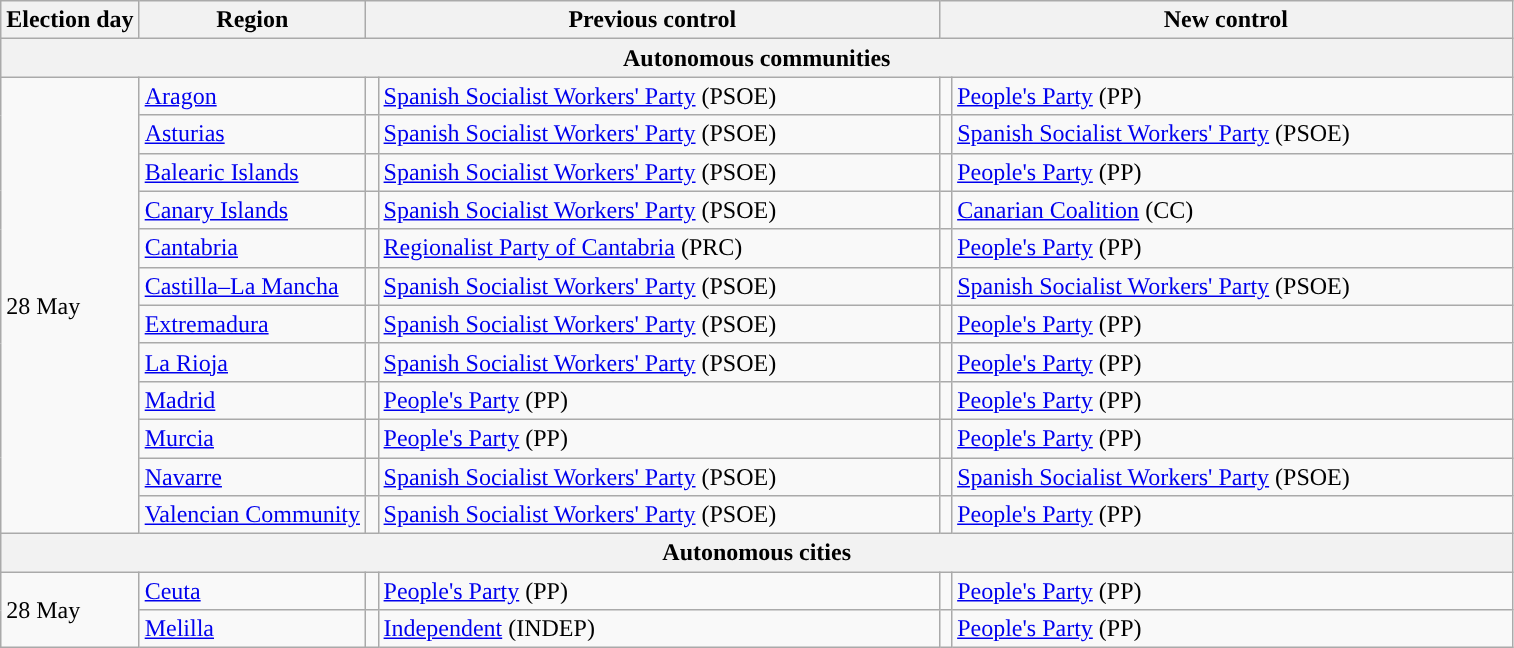<table class="wikitable">
<tr>
<th>Election day</th>
<th>Region</th>
<th colspan="2" style="width:375px;">Previous control</th>
<th colspan="2" style="width:375px;">New control</th>
</tr>
<tr>
<th colspan="6">Autonomous communities</th>
</tr>
<tr>
<td rowspan="12">28 May</td>
<td><a href='#'>Aragon</a></td>
<td width="1" style="color:inherit;background:"></td>
<td><a href='#'>Spanish Socialist Workers' Party</a> (PSOE)</td>
<td width="1" style="color:inherit;background:"></td>
<td><a href='#'>People's Party</a> (PP)</td>
</tr>
<tr>
<td><a href='#'>Asturias</a></td>
<td style="color:inherit;background:"></td>
<td><a href='#'>Spanish Socialist Workers' Party</a> (PSOE)</td>
<td style="color:inherit;background:"></td>
<td><a href='#'>Spanish Socialist Workers' Party</a> (PSOE)</td>
</tr>
<tr>
<td><a href='#'>Balearic Islands</a></td>
<td style="color:inherit;background:"></td>
<td><a href='#'>Spanish Socialist Workers' Party</a> (PSOE)</td>
<td style="color:inherit;background:"></td>
<td><a href='#'>People's Party</a> (PP)</td>
</tr>
<tr>
<td><a href='#'>Canary Islands</a></td>
<td style="color:inherit;background:"></td>
<td><a href='#'>Spanish Socialist Workers' Party</a> (PSOE)</td>
<td style="color:inherit;background:"></td>
<td><a href='#'>Canarian Coalition</a> (CC)</td>
</tr>
<tr>
<td><a href='#'>Cantabria</a></td>
<td style="color:inherit;background:"></td>
<td><a href='#'>Regionalist Party of Cantabria</a> (PRC)</td>
<td style="color:inherit;background:"></td>
<td><a href='#'>People's Party</a> (PP)</td>
</tr>
<tr>
<td><a href='#'>Castilla–La Mancha</a></td>
<td style="color:inherit;background:"></td>
<td><a href='#'>Spanish Socialist Workers' Party</a> (PSOE)</td>
<td style="color:inherit;background:"></td>
<td><a href='#'>Spanish Socialist Workers' Party</a> (PSOE)</td>
</tr>
<tr>
<td><a href='#'>Extremadura</a></td>
<td style="color:inherit;background:"></td>
<td><a href='#'>Spanish Socialist Workers' Party</a> (PSOE)</td>
<td style="color:inherit;background:"></td>
<td><a href='#'>People's Party</a> (PP)</td>
</tr>
<tr>
<td><a href='#'>La Rioja</a></td>
<td style="color:inherit;background:"></td>
<td><a href='#'>Spanish Socialist Workers' Party</a> (PSOE)</td>
<td style="color:inherit;background:"></td>
<td><a href='#'>People's Party</a> (PP)</td>
</tr>
<tr>
<td><a href='#'>Madrid</a></td>
<td style="color:inherit;background:"></td>
<td><a href='#'>People's Party</a> (PP)</td>
<td style="color:inherit;background:"></td>
<td><a href='#'>People's Party</a> (PP)</td>
</tr>
<tr>
<td><a href='#'>Murcia</a></td>
<td style="color:inherit;background:"></td>
<td><a href='#'>People's Party</a> (PP)</td>
<td style="color:inherit;background:"></td>
<td><a href='#'>People's Party</a> (PP)</td>
</tr>
<tr>
<td><a href='#'>Navarre</a></td>
<td style="color:inherit;background:"></td>
<td><a href='#'>Spanish Socialist Workers' Party</a> (PSOE)</td>
<td style="color:inherit;background:"></td>
<td><a href='#'>Spanish Socialist Workers' Party</a> (PSOE)</td>
</tr>
<tr>
<td><a href='#'>Valencian Community</a></td>
<td style="color:inherit;background:"></td>
<td><a href='#'>Spanish Socialist Workers' Party</a> (PSOE)</td>
<td style="color:inherit;background:"></td>
<td><a href='#'>People's Party</a> (PP)</td>
</tr>
<tr>
<th colspan="6">Autonomous cities</th>
</tr>
<tr>
<td rowspan="2">28 May</td>
<td><a href='#'>Ceuta</a></td>
<td style="color:inherit;background:"></td>
<td><a href='#'>People's Party</a> (PP)</td>
<td style="color:inherit;background:"></td>
<td><a href='#'>People's Party</a> (PP)</td>
</tr>
<tr>
<td><a href='#'>Melilla</a></td>
<td style="color:inherit;background:"></td>
<td><a href='#'>Independent</a> (INDEP)</td>
<td style="color:inherit;background:"></td>
<td><a href='#'>People's Party</a> (PP)</td>
</tr>
</table>
